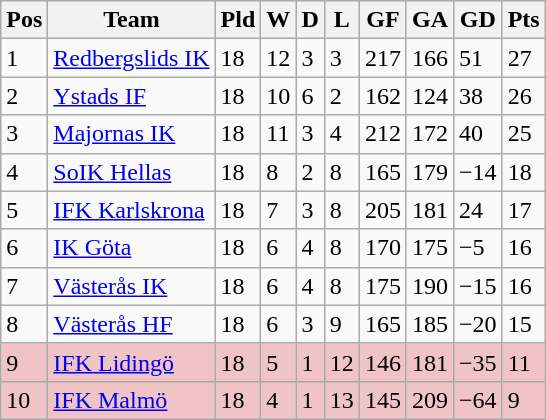<table class="wikitable">
<tr>
<th><span>Pos</span></th>
<th>Team</th>
<th><span>Pld</span></th>
<th><span>W</span></th>
<th><span>D</span></th>
<th><span>L</span></th>
<th><span>GF</span></th>
<th><span>GA</span></th>
<th><span>GD</span></th>
<th><span>Pts</span></th>
</tr>
<tr>
<td>1</td>
<td><a href='#'>Redbergslids IK</a></td>
<td>18</td>
<td>12</td>
<td>3</td>
<td>3</td>
<td>217</td>
<td>166</td>
<td>51</td>
<td>27</td>
</tr>
<tr>
<td>2</td>
<td><a href='#'>Ystads IF</a></td>
<td>18</td>
<td>10</td>
<td>6</td>
<td>2</td>
<td>162</td>
<td>124</td>
<td>38</td>
<td>26</td>
</tr>
<tr>
<td>3</td>
<td><a href='#'>Majornas IK</a></td>
<td>18</td>
<td>11</td>
<td>3</td>
<td>4</td>
<td>212</td>
<td>172</td>
<td>40</td>
<td>25</td>
</tr>
<tr>
<td>4</td>
<td><a href='#'>SoIK Hellas</a></td>
<td>18</td>
<td>8</td>
<td>2</td>
<td>8</td>
<td>165</td>
<td>179</td>
<td>−14</td>
<td>18</td>
</tr>
<tr>
<td>5</td>
<td><a href='#'>IFK Karlskrona</a></td>
<td>18</td>
<td>7</td>
<td>3</td>
<td>8</td>
<td>205</td>
<td>181</td>
<td>24</td>
<td>17</td>
</tr>
<tr>
<td>6</td>
<td><a href='#'>IK Göta</a></td>
<td>18</td>
<td>6</td>
<td>4</td>
<td>8</td>
<td>170</td>
<td>175</td>
<td>−5</td>
<td>16</td>
</tr>
<tr>
<td>7</td>
<td><a href='#'>Västerås IK</a></td>
<td>18</td>
<td>6</td>
<td>4</td>
<td>8</td>
<td>175</td>
<td>190</td>
<td>−15</td>
<td>16</td>
</tr>
<tr>
<td>8</td>
<td><a href='#'>Västerås HF</a></td>
<td>18</td>
<td>6</td>
<td>3</td>
<td>9</td>
<td>165</td>
<td>185</td>
<td>−20</td>
<td>15</td>
</tr>
<tr align="left" style="background:#f0c4c4;">
<td>9</td>
<td><a href='#'>IFK Lidingö</a></td>
<td>18</td>
<td>5</td>
<td>1</td>
<td>12</td>
<td>146</td>
<td>181</td>
<td>−35</td>
<td>11</td>
</tr>
<tr align="left" style="background:#f0c4c4;">
<td>10</td>
<td><a href='#'>IFK Malmö</a></td>
<td>18</td>
<td>4</td>
<td>1</td>
<td>13</td>
<td>145</td>
<td>209</td>
<td>−64</td>
<td>9</td>
</tr>
</table>
